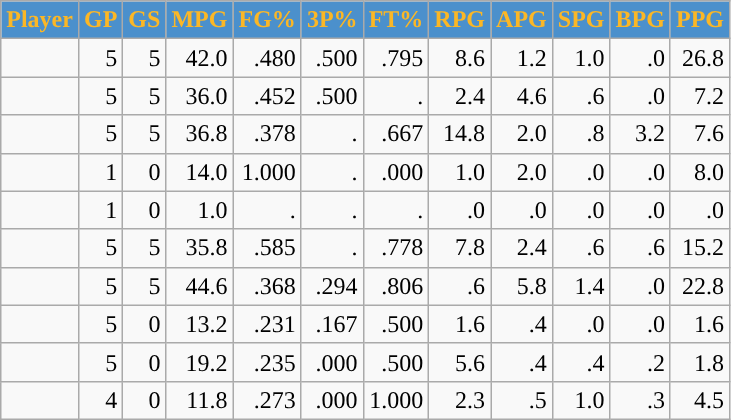<table class="wikitable sortable" style="text-align:right;">
<tr>
<th style="background:#4b90cc; color:#Fbb726">Player</th>
<th style="background:#4b90cc; color:#Fbb726">GP</th>
<th style="background:#4b90cc; color:#Fbb726">GS</th>
<th style="background:#4b90cc; color:#Fbb726">MPG</th>
<th style="background:#4b90cc; color:#Fbb726">FG%</th>
<th style="background:#4b90cc; color:#Fbb726">3P%</th>
<th style="background:#4b90cc; color:#Fbb726">FT%</th>
<th style="background:#4b90cc; color:#Fbb726">RPG</th>
<th style="background:#4b90cc; color:#Fbb726">APG</th>
<th style="background:#4b90cc; color:#Fbb726">SPG</th>
<th style="background:#4b90cc; color:#Fbb726">BPG</th>
<th style="background:#4b90cc; color:#Fbb726">PPG</th>
</tr>
<tr>
<td></td>
<td>5</td>
<td>5</td>
<td>42.0</td>
<td>.480</td>
<td>.500</td>
<td>.795</td>
<td>8.6</td>
<td>1.2</td>
<td>1.0</td>
<td>.0</td>
<td>26.8</td>
</tr>
<tr>
<td></td>
<td>5</td>
<td>5</td>
<td>36.0</td>
<td>.452</td>
<td>.500</td>
<td>.</td>
<td>2.4</td>
<td>4.6</td>
<td>.6</td>
<td>.0</td>
<td>7.2</td>
</tr>
<tr>
<td></td>
<td>5</td>
<td>5</td>
<td>36.8</td>
<td>.378</td>
<td>.</td>
<td>.667</td>
<td>14.8</td>
<td>2.0</td>
<td>.8</td>
<td>3.2</td>
<td>7.6</td>
</tr>
<tr>
<td></td>
<td>1</td>
<td>0</td>
<td>14.0</td>
<td>1.000</td>
<td>.</td>
<td>.000</td>
<td>1.0</td>
<td>2.0</td>
<td>.0</td>
<td>.0</td>
<td>8.0</td>
</tr>
<tr>
<td></td>
<td>1</td>
<td>0</td>
<td>1.0</td>
<td>.</td>
<td>.</td>
<td>.</td>
<td>.0</td>
<td>.0</td>
<td>.0</td>
<td>.0</td>
<td>.0</td>
</tr>
<tr>
<td></td>
<td>5</td>
<td>5</td>
<td>35.8</td>
<td>.585</td>
<td>.</td>
<td>.778</td>
<td>7.8</td>
<td>2.4</td>
<td>.6</td>
<td>.6</td>
<td>15.2</td>
</tr>
<tr>
<td></td>
<td>5</td>
<td>5</td>
<td>44.6</td>
<td>.368</td>
<td>.294</td>
<td>.806</td>
<td>.6</td>
<td>5.8</td>
<td>1.4</td>
<td>.0</td>
<td>22.8</td>
</tr>
<tr>
<td></td>
<td>5</td>
<td>0</td>
<td>13.2</td>
<td>.231</td>
<td>.167</td>
<td>.500</td>
<td>1.6</td>
<td>.4</td>
<td>.0</td>
<td>.0</td>
<td>1.6</td>
</tr>
<tr>
<td></td>
<td>5</td>
<td>0</td>
<td>19.2</td>
<td>.235</td>
<td>.000</td>
<td>.500</td>
<td>5.6</td>
<td>.4</td>
<td>.4</td>
<td>.2</td>
<td>1.8</td>
</tr>
<tr>
<td></td>
<td>4</td>
<td>0</td>
<td>11.8</td>
<td>.273</td>
<td>.000</td>
<td>1.000</td>
<td>2.3</td>
<td>.5</td>
<td>1.0</td>
<td>.3</td>
<td>4.5</td>
</tr>
</table>
